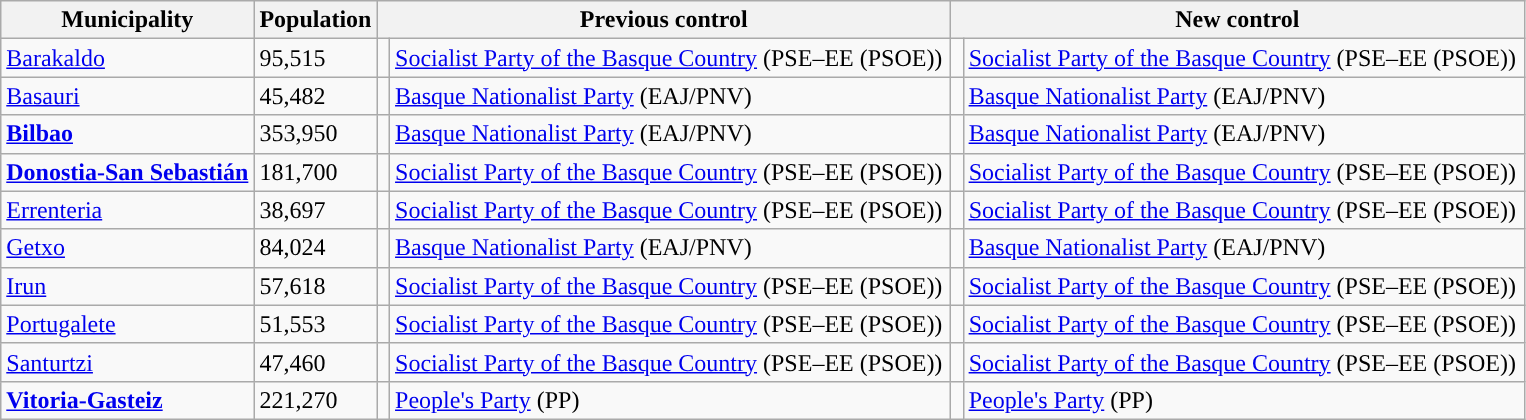<table class="wikitable sortable">
<tr>
<th>Municipality</th>
<th>Population</th>
<th colspan="2" style="width:375px;">Previous control</th>
<th colspan="2" style="width:375px;">New control</th>
</tr>
<tr>
<td><a href='#'>Barakaldo</a></td>
<td>95,515</td>
<td width="1" style="color:inherit;background:"></td>
<td><a href='#'>Socialist Party of the Basque Country</a> (PSE–EE (PSOE))</td>
<td width="1" style="color:inherit;background:"></td>
<td><a href='#'>Socialist Party of the Basque Country</a> (PSE–EE (PSOE))</td>
</tr>
<tr>
<td><a href='#'>Basauri</a></td>
<td>45,482</td>
<td style="color:inherit;background:"></td>
<td><a href='#'>Basque Nationalist Party</a> (EAJ/PNV)</td>
<td style="color:inherit;background:"></td>
<td><a href='#'>Basque Nationalist Party</a> (EAJ/PNV)</td>
</tr>
<tr>
<td><strong><a href='#'>Bilbao</a></strong></td>
<td>353,950</td>
<td style="color:inherit;background:"></td>
<td><a href='#'>Basque Nationalist Party</a> (EAJ/PNV)</td>
<td style="color:inherit;background:"></td>
<td><a href='#'>Basque Nationalist Party</a> (EAJ/PNV)</td>
</tr>
<tr>
<td><strong><a href='#'>Donostia-San Sebastián</a></strong></td>
<td>181,700</td>
<td style="color:inherit;background:"></td>
<td><a href='#'>Socialist Party of the Basque Country</a> (PSE–EE (PSOE))</td>
<td style="color:inherit;background:"></td>
<td><a href='#'>Socialist Party of the Basque Country</a> (PSE–EE (PSOE))</td>
</tr>
<tr>
<td><a href='#'>Errenteria</a></td>
<td>38,697</td>
<td style="color:inherit;background:"></td>
<td><a href='#'>Socialist Party of the Basque Country</a> (PSE–EE (PSOE))</td>
<td style="color:inherit;background:"></td>
<td><a href='#'>Socialist Party of the Basque Country</a> (PSE–EE (PSOE))</td>
</tr>
<tr>
<td><a href='#'>Getxo</a></td>
<td>84,024</td>
<td style="color:inherit;background:"></td>
<td><a href='#'>Basque Nationalist Party</a> (EAJ/PNV)</td>
<td style="color:inherit;background:"></td>
<td><a href='#'>Basque Nationalist Party</a> (EAJ/PNV)</td>
</tr>
<tr>
<td><a href='#'>Irun</a></td>
<td>57,618</td>
<td style="color:inherit;background:"></td>
<td><a href='#'>Socialist Party of the Basque Country</a> (PSE–EE (PSOE))</td>
<td style="color:inherit;background:"></td>
<td><a href='#'>Socialist Party of the Basque Country</a> (PSE–EE (PSOE))</td>
</tr>
<tr>
<td><a href='#'>Portugalete</a></td>
<td>51,553</td>
<td style="color:inherit;background:"></td>
<td><a href='#'>Socialist Party of the Basque Country</a> (PSE–EE (PSOE))</td>
<td style="color:inherit;background:"></td>
<td><a href='#'>Socialist Party of the Basque Country</a> (PSE–EE (PSOE))</td>
</tr>
<tr>
<td><a href='#'>Santurtzi</a></td>
<td>47,460</td>
<td style="color:inherit;background:"></td>
<td><a href='#'>Socialist Party of the Basque Country</a> (PSE–EE (PSOE))</td>
<td style="color:inherit;background:"></td>
<td><a href='#'>Socialist Party of the Basque Country</a> (PSE–EE (PSOE))</td>
</tr>
<tr>
<td><strong><a href='#'>Vitoria-Gasteiz</a></strong></td>
<td>221,270</td>
<td style="color:inherit;background:"></td>
<td><a href='#'>People's Party</a> (PP)</td>
<td style="color:inherit;background:"></td>
<td><a href='#'>People's Party</a> (PP)</td>
</tr>
</table>
